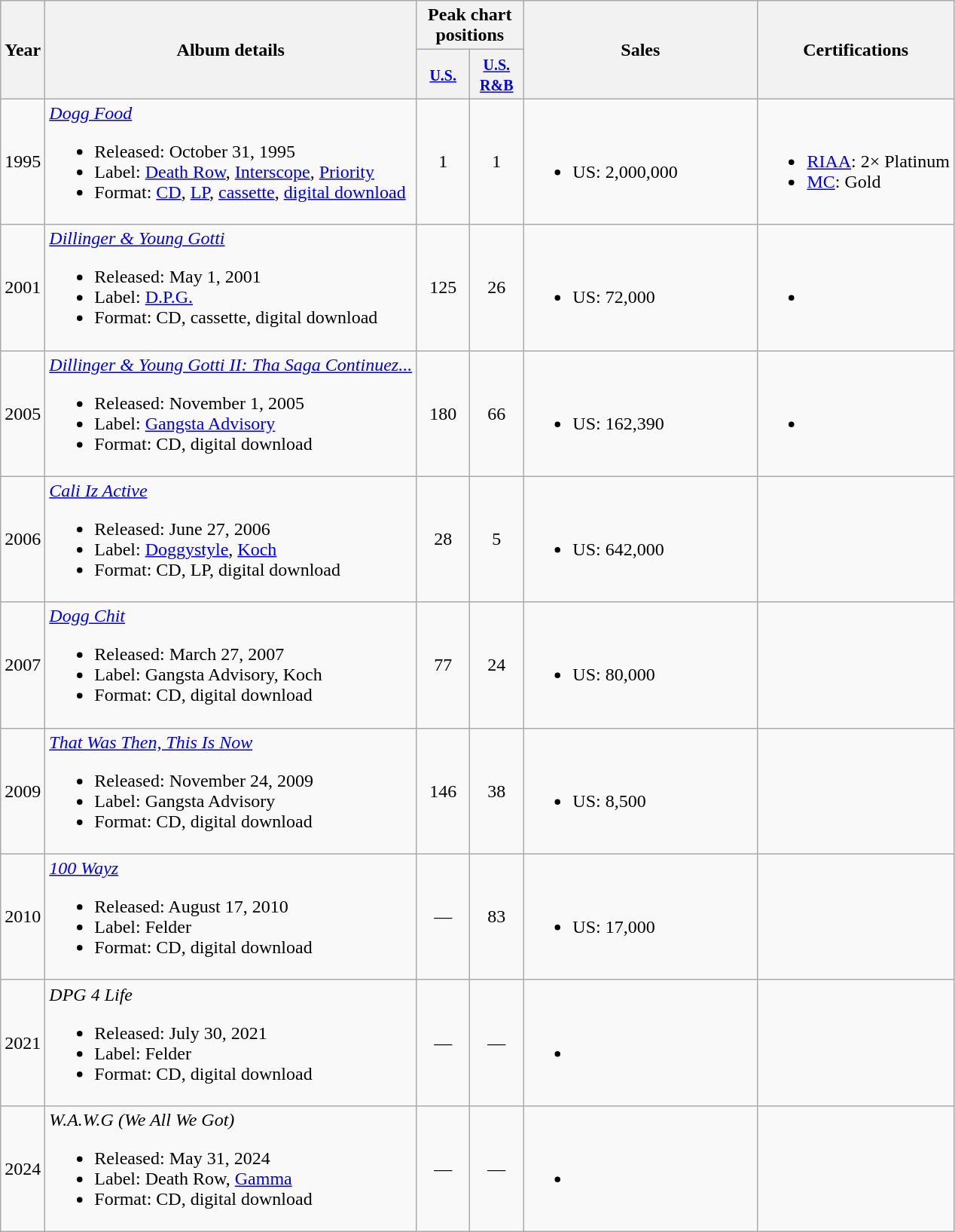<table class="wikitable">
<tr>
<th rowspan="2">Year</th>
<th rowspan="2">Album details</th>
<th colspan="2">Peak chart positions</th>
<th scope="col" rowspan="2" style="width:12.5em;">Sales</th>
<th rowspan="2">Certifications</th>
</tr>
<tr>
<th width=40><small><a href='#'>U.S.</a></small></th>
<th width=40><small><a href='#'>U.S. R&B</a></small></th>
</tr>
<tr>
<td>1995</td>
<td><em><a href='#'>Dogg Food</a></em><br><ul><li>Released: October 31, 1995</li><li>Label: <a href='#'>Death Row</a>, <a href='#'>Interscope</a>, <a href='#'>Priority</a></li><li>Format: <a href='#'>CD</a>, <a href='#'>LP</a>, <a href='#'>cassette</a>, <a href='#'>digital download</a></li></ul></td>
<td align="center">1</td>
<td align="center">1</td>
<td><br><ul><li>US: 2,000,000</li></ul></td>
<td><br><ul><li><a href='#'>RIAA</a>: 2× Platinum</li><li><a href='#'>MC</a>: Gold</li></ul></td>
</tr>
<tr>
<td>2001</td>
<td><em><a href='#'>Dillinger & Young Gotti</a></em><br><ul><li>Released: May 1, 2001</li><li>Label: <a href='#'>D.P.G.</a></li><li>Format: CD, cassette, digital download</li></ul></td>
<td align="center">125</td>
<td align="center">26</td>
<td><br><ul><li>US: 72,000</li></ul></td>
<td><br><ul><li></li></ul></td>
</tr>
<tr>
<td>2005</td>
<td><em><a href='#'>Dillinger & Young Gotti II: Tha Saga Continuez...</a></em><br><ul><li>Released: November 1, 2005</li><li>Label: <a href='#'>Gangsta Advisory</a></li><li>Format: CD, digital download</li></ul></td>
<td align="center">180</td>
<td align="center">66</td>
<td><br><ul><li>US: 162,390</li></ul></td>
<td><br><ul><li></li></ul></td>
</tr>
<tr>
<td>2006</td>
<td><em><a href='#'>Cali Iz Active</a></em><br><ul><li>Released: June 27, 2006</li><li>Label: <a href='#'>Doggystyle</a>, <a href='#'>Koch</a></li><li>Format: CD, LP, digital download</li></ul></td>
<td align="center">28</td>
<td align="center">5</td>
<td><br><ul><li>US: 642,000</li></ul></td>
<td></td>
</tr>
<tr>
<td>2007</td>
<td><em><a href='#'>Dogg Chit</a></em><br><ul><li>Released: March 27, 2007</li><li>Label: Gangsta Advisory, Koch</li><li>Format: CD, digital download</li></ul></td>
<td align="center">77</td>
<td align="center">24</td>
<td><br><ul><li>US: 80,000</li></ul></td>
<td></td>
</tr>
<tr>
<td>2009</td>
<td><em><a href='#'>That Was Then, This Is Now</a></em><br><ul><li>Released: November 24, 2009</li><li>Label: Gangsta Advisory</li><li>Format: CD, digital download</li></ul></td>
<td align="center">146</td>
<td align="center">38</td>
<td><br><ul><li>US: 8,500</li></ul></td>
<td></td>
</tr>
<tr>
<td>2010</td>
<td><em><a href='#'>100 Wayz</a></em><br><ul><li>Released: August 17, 2010</li><li>Label: Felder</li><li>Format: CD, digital download</li></ul></td>
<td align="center">—</td>
<td align="center">83</td>
<td><br><ul><li>US: 17,000</li></ul></td>
<td></td>
</tr>
<tr>
<td>2021</td>
<td><em>DPG 4 Life</em><br><ul><li>Released: July 30, 2021</li><li>Label: Felder</li><li>Format: CD, digital download</li></ul></td>
<td align="center">—</td>
<td align="center">—</td>
<td><br><ul><li></li></ul></td>
<td></td>
</tr>
<tr>
<td>2024</td>
<td><em>W.A.W.G (We All We Got)</em><br><ul><li>Released: May 31, 2024</li><li>Label: Death Row, <a href='#'>Gamma</a></li><li>Format: CD, digital download</li></ul></td>
<td align="center">—</td>
<td align="center">—</td>
<td><br><ul><li></li></ul></td>
<td></td>
</tr>
</table>
